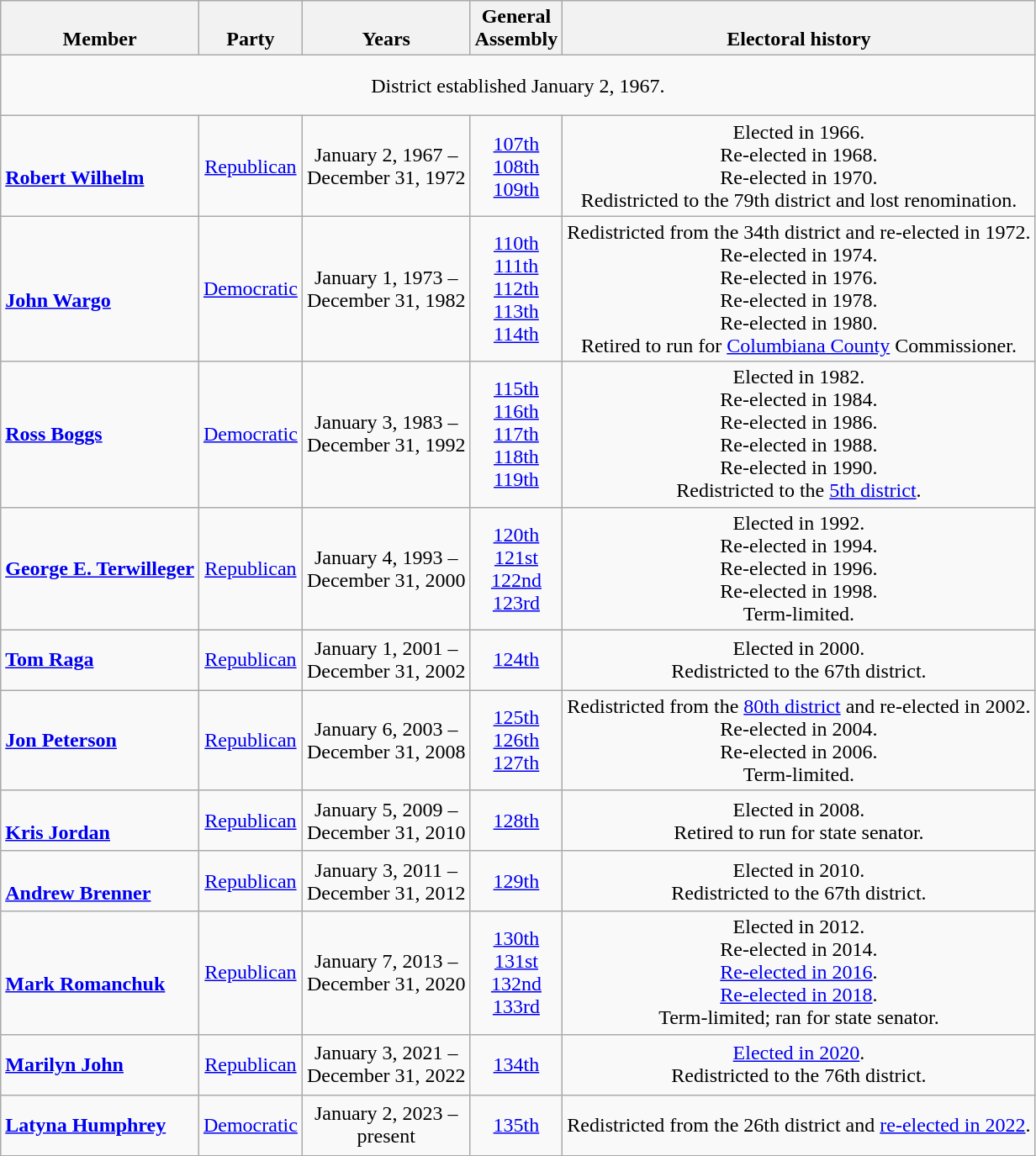<table class=wikitable style="text-align:center">
<tr valign=bottom>
<th>Member</th>
<th>Party</th>
<th>Years</th>
<th>General<br>Assembly</th>
<th>Electoral history</th>
</tr>
<tr style="height:3em">
<td colspan=5>District established January 2, 1967.</td>
</tr>
<tr style="height:3em">
<td align=left><br><strong><a href='#'>Robert Wilhelm</a></strong><br></td>
<td><a href='#'>Republican</a></td>
<td>January 2, 1967 –<br>December 31, 1972</td>
<td><a href='#'>107th</a><br><a href='#'>108th</a><br><a href='#'>109th</a></td>
<td>Elected in 1966.<br>Re-elected in 1968.<br>Re-elected in 1970.<br>Redistricted to the 79th district and lost renomination.</td>
</tr>
<tr style="height:3em">
<td align=left><br><strong><a href='#'>John Wargo</a></strong><br></td>
<td><a href='#'>Democratic</a></td>
<td>January 1, 1973 –<br>December 31, 1982</td>
<td><a href='#'>110th</a><br><a href='#'>111th</a><br><a href='#'>112th</a><br><a href='#'>113th</a><br><a href='#'>114th</a></td>
<td>Redistricted from the 34th district and re-elected in 1972.<br>Re-elected in 1974.<br>Re-elected in 1976.<br>Re-elected in 1978.<br>Re-elected in 1980.<br>Retired to run for <a href='#'>Columbiana County</a> Commissioner.</td>
</tr>
<tr style="height:3em">
<td align=left><strong><a href='#'>Ross Boggs</a></strong><br></td>
<td><a href='#'>Democratic</a></td>
<td>January 3, 1983 –<br>December 31, 1992</td>
<td><a href='#'>115th</a><br><a href='#'>116th</a><br><a href='#'>117th</a><br><a href='#'>118th</a><br><a href='#'>119th</a></td>
<td>Elected in 1982.<br>Re-elected in 1984.<br>Re-elected in 1986.<br>Re-elected in 1988.<br>Re-elected in 1990.<br>Redistricted to the <a href='#'>5th district</a>.</td>
</tr>
<tr style="height:3em">
<td align=left><strong><a href='#'>George E. Terwilleger</a></strong><br></td>
<td><a href='#'>Republican</a></td>
<td>January 4, 1993 –<br>December 31, 2000</td>
<td><a href='#'>120th</a><br><a href='#'>121st</a><br><a href='#'>122nd</a><br><a href='#'>123rd</a></td>
<td>Elected in 1992.<br>Re-elected in 1994.<br>Re-elected in 1996.<br>Re-elected in 1998.<br>Term-limited.</td>
</tr>
<tr style="height:3em">
<td align=left><strong><a href='#'>Tom Raga</a></strong><br></td>
<td><a href='#'>Republican</a></td>
<td>January 1, 2001 –<br>December 31, 2002</td>
<td><a href='#'>124th</a></td>
<td>Elected in 2000.<br>Redistricted to the 67th district.</td>
</tr>
<tr style="height:3em">
<td align=left><strong><a href='#'>Jon Peterson</a></strong><br></td>
<td><a href='#'>Republican</a></td>
<td>January 6, 2003 –<br>December 31, 2008</td>
<td><a href='#'>125th</a><br><a href='#'>126th</a><br><a href='#'>127th</a></td>
<td>Redistricted from the <a href='#'>80th district</a> and re-elected in 2002.<br>Re-elected in 2004.<br>Re-elected in 2006.<br>Term-limited.</td>
</tr>
<tr style="height:3em">
<td align=left><br><strong><a href='#'>Kris Jordan</a></strong><br></td>
<td><a href='#'>Republican</a></td>
<td>January 5, 2009 –<br>December 31, 2010</td>
<td><a href='#'>128th</a></td>
<td>Elected in 2008.<br>Retired to run for state senator.</td>
</tr>
<tr style="height:3em">
<td align=left><br><strong><a href='#'>Andrew Brenner</a></strong><br></td>
<td><a href='#'>Republican</a></td>
<td>January 3, 2011 –<br>December 31, 2012</td>
<td><a href='#'>129th</a></td>
<td>Elected in 2010.<br>Redistricted to the 67th district.</td>
</tr>
<tr style="height:3em">
<td align=left><br><strong><a href='#'>Mark Romanchuk</a></strong><br></td>
<td><a href='#'>Republican</a></td>
<td>January 7, 2013 –<br>December 31, 2020</td>
<td><a href='#'>130th</a><br><a href='#'>131st</a><br><a href='#'>132nd</a><br><a href='#'>133rd</a></td>
<td>Elected in 2012.<br>Re-elected in 2014.<br><a href='#'>Re-elected in 2016</a>.<br><a href='#'>Re-elected in 2018</a>.<br>Term-limited; ran for state senator.</td>
</tr>
<tr style="height:3em">
<td align=left><strong><a href='#'>Marilyn John</a></strong><br></td>
<td><a href='#'>Republican</a></td>
<td>January 3, 2021 –<br>December 31, 2022</td>
<td><a href='#'>134th</a></td>
<td><a href='#'>Elected in 2020</a>.<br>Redistricted to the 76th district.</td>
</tr>
<tr style="height:3em">
<td align=left><strong><a href='#'>Latyna Humphrey</a></strong><br></td>
<td><a href='#'>Democratic</a></td>
<td>January 2, 2023 –<br>present</td>
<td><a href='#'>135th</a></td>
<td>Redistricted from the 26th district and <a href='#'>re-elected in 2022</a>.</td>
</tr>
</table>
